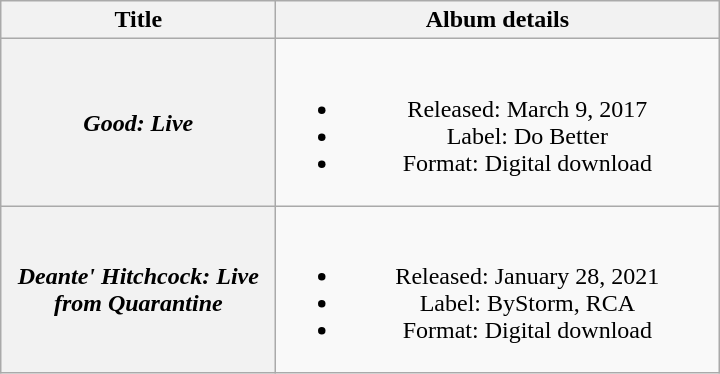<table class="wikitable plainrowheaders" style="text-align:center;">
<tr>
<th scope="col" style="width:11em;">Title</th>
<th scope="col" style="width:18em;">Album details</th>
</tr>
<tr>
<th scope="row"><em>Good: Live</em></th>
<td><br><ul><li>Released: March 9, 2017</li><li>Label: Do Better</li><li>Format: Digital download</li></ul></td>
</tr>
<tr>
<th scope="row"><em>Deante' Hitchcock: Live from Quarantine</em></th>
<td><br><ul><li>Released: January 28, 2021</li><li>Label: ByStorm, RCA</li><li>Format: Digital download</li></ul></td>
</tr>
</table>
